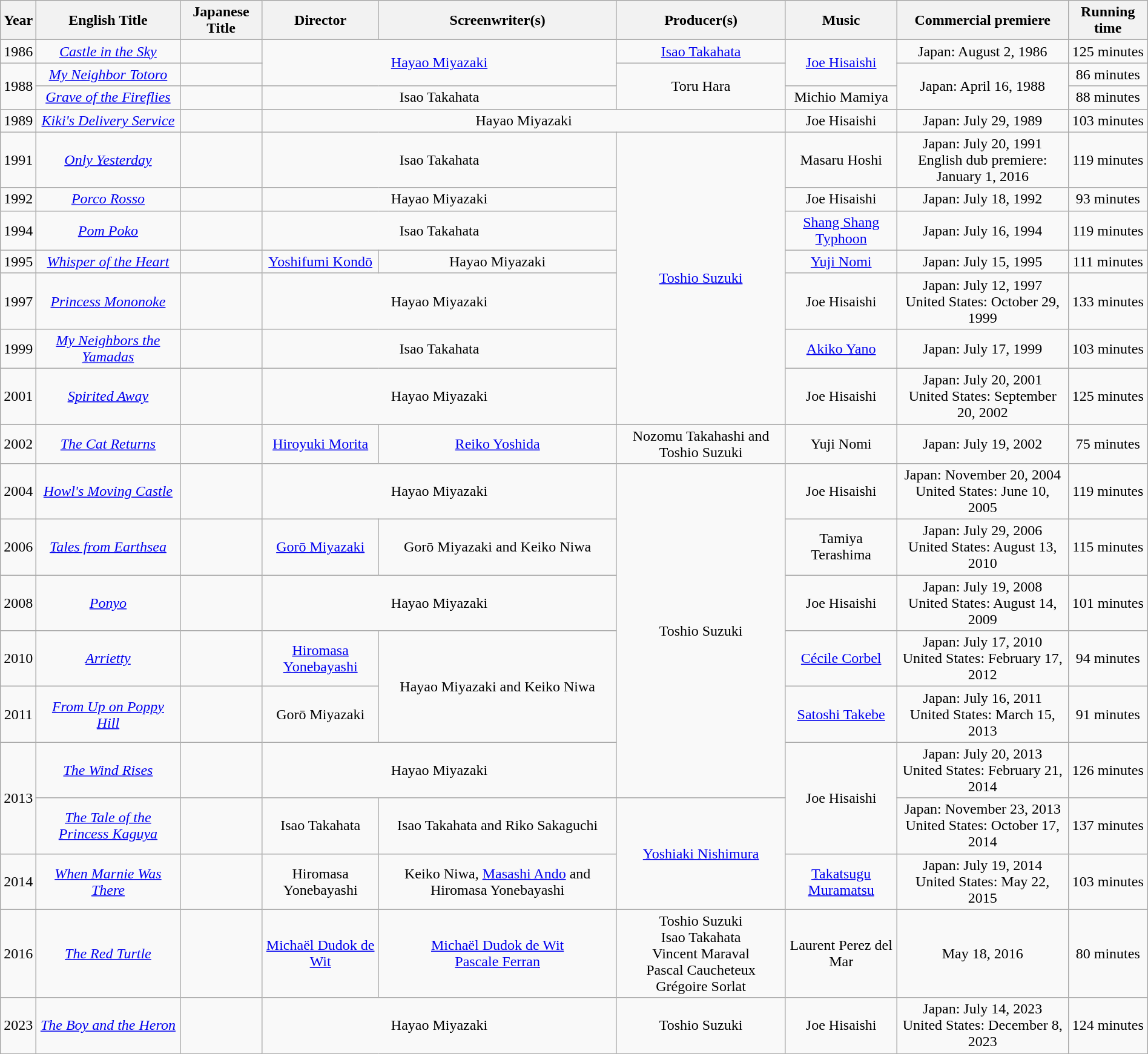<table class="wikitable sortable"  style="text-align:center; width:100%;">
<tr>
<th data-sort-type="number">Year</th>
<th data-sort-type="text">English Title</th>
<th data-sort-type="text">Japanese Title</th>
<th data-sort-type="text">Director</th>
<th data-sort-type="text">Screenwriter(s)</th>
<th data-sort-type="text">Producer(s)</th>
<th data-sort-type="text">Music</th>
<th data-sort-type="text">Commercial premiere</th>
<th data-sort-type="number">Running time</th>
</tr>
<tr>
<td style="text-align:centre">1986</td>
<td style="text-align:centre"><em><a href='#'>Castle in the Sky</a></em></td>
<td></td>
<td colspan="2" rowspan="2" style="text-align:centre"><a href='#'>Hayao Miyazaki</a></td>
<td style="text-align:centre"><a href='#'>Isao Takahata</a></td>
<td rowspan="2" style="text-align:centre"><a href='#'>Joe Hisaishi</a></td>
<td style="text-align:centre">Japan: August 2, 1986</td>
<td sty1e="text-align:centre">125 minutes</td>
</tr>
<tr>
<td rowspan="2" style="text-align:centre">1988</td>
<td style="text-align:centre"><em><a href='#'>My Neighbor Totoro</a></em></td>
<td></td>
<td rowspan="2" style="text-align:centre">Toru Hara</td>
<td rowspan="2" style="text-align:centre">Japan: April 16, 1988</td>
<td style="text-align:centre">86 minutes</td>
</tr>
<tr>
<td style="text-align:centre"><em><a href='#'>Grave of the Fireflies</a></em></td>
<td></td>
<td colspan="2" style="text-align:centre">Isao Takahata</td>
<td style="text-align:centre">Michio Mamiya</td>
<td style="text-align:centre">88 minutes</td>
</tr>
<tr>
<td style="text-align:centre">1989</td>
<td style="text-align:centre"><em><a href='#'>Kiki's Delivery Service</a></em></td>
<td></td>
<td colspan="3"  style="text-align:centre">Hayao Miyazaki</td>
<td style="text-align:centre">Joe Hisaishi</td>
<td style="text-align:centre">Japan: July 29, 1989</td>
<td style="text-align:centre">103 minutes</td>
</tr>
<tr>
<td style="text-align:centre">1991</td>
<td style="text-align:centre"><em><a href='#'>Only Yesterday</a></em></td>
<td></td>
<td colspan="2" style="text-align:centre">Isao Takahata</td>
<td rowspan="7" style="text-align:centre"><a href='#'>Toshio Suzuki</a></td>
<td style="text-align:centre">Masaru Hoshi</td>
<td style="text-align:centre">Japan: July 20, 1991<br>English dub premiere: January 1, 2016</td>
<td style="text-align:centre">119 minutes</td>
</tr>
<tr>
<td style="text-align:centre">1992</td>
<td style="text-align:centre"><em><a href='#'>Porco Rosso</a></em></td>
<td></td>
<td colspan="2" style="text-align:centre">Hayao Miyazaki</td>
<td style="text-align:centre">Joe Hisaishi</td>
<td style="text-align:centre">Japan: July 18, 1992</td>
<td style="text-align:centre">93 minutes</td>
</tr>
<tr>
<td style="text-align:centre">1994</td>
<td style="text-align:centre"><em><a href='#'>Pom Poko</a></em></td>
<td></td>
<td colspan="2" style="text-align:centre">Isao Takahata</td>
<td style="text-align:centre"><a href='#'>Shang Shang Typhoon</a></td>
<td style="text-align:centre">Japan: July 16, 1994</td>
<td style="text-align:centre">119 minutes</td>
</tr>
<tr>
<td style="text-align:centre">1995</td>
<td style="text-align:centre"><em><a href='#'>Whisper of the Heart</a></em></td>
<td></td>
<td style="text-align:centre"><a href='#'>Yoshifumi Kondō</a></td>
<td style="text-align:centre">Hayao Miyazaki</td>
<td style="text-align:centre"><a href='#'>Yuji Nomi</a></td>
<td style="text-align:centre">Japan: July 15, 1995</td>
<td style="text-align:centre">111 minutes</td>
</tr>
<tr>
<td style="text-align:centre">1997</td>
<td style="text-align:centre"><em><a href='#'>Princess Mononoke</a></em></td>
<td></td>
<td colspan="2" style="text-align:centre">Hayao Miyazaki</td>
<td style="text-align:centre">Joe Hisaishi</td>
<td style="text-align:centre">Japan: July 12, 1997<br>United States: October 29, 1999</td>
<td style="text-align:centre">133 minutes</td>
</tr>
<tr>
<td style="text-align:centre">1999</td>
<td style="text-align:centre"><em><a href='#'>My Neighbors the Yamadas</a></em></td>
<td></td>
<td colspan="2" style="text-align:centre">Isao Takahata</td>
<td style="text-align:centre"><a href='#'>Akiko Yano</a></td>
<td style="text-align:centre">Japan: July 17, 1999</td>
<td style="text-align:centre">103 minutes</td>
</tr>
<tr>
<td style="text-align:centre">2001</td>
<td style="text-align:centre"><em><a href='#'>Spirited Away</a></em></td>
<td></td>
<td colspan="2" style="text-align:centre">Hayao Miyazaki</td>
<td style="text-align:centre">Joe Hisaishi</td>
<td style="text-align:centre">Japan: July 20, 2001<br>United States: September 20, 2002</td>
<td style="text-align:centre">125 minutes</td>
</tr>
<tr>
<td style="text-align:centre">2002</td>
<td style="text-align:centre"><em><a href='#'>The Cat Returns</a></em></td>
<td></td>
<td style="text-align:centre"><a href='#'>Hiroyuki Morita</a></td>
<td style="text-align:centre"><a href='#'>Reiko Yoshida</a></td>
<td style="text-align:centre">Nozomu Takahashi and Toshio Suzuki</td>
<td style="text-align:centre">Yuji Nomi</td>
<td style="text-align:centre">Japan: July 19, 2002</td>
<td style="text-align:centre">75 minutes</td>
</tr>
<tr>
<td style="text-align:centre">2004</td>
<td style="text-align:centre"><em><a href='#'>Howl's Moving Castle</a></em></td>
<td></td>
<td colspan="2" style="text-align:centre">Hayao Miyazaki</td>
<td rowspan="6" style="text-align:centre">Toshio Suzuki</td>
<td style="text-align:centre">Joe Hisaishi</td>
<td style="text-align:centre">Japan: November 20, 2004<br>United States: June 10, 2005</td>
<td style="text-align:centre">119 minutes</td>
</tr>
<tr>
<td style="text-align:centre">2006</td>
<td style="text-align:centre"><em><a href='#'>Tales from Earthsea</a></em></td>
<td></td>
<td style="text-align:centre"><a href='#'>Gorō Miyazaki</a></td>
<td style="text-align:centre">Gorō Miyazaki and Keiko Niwa</td>
<td style="text-align:centre">Tamiya Terashima</td>
<td style="text-align:centre">Japan: July 29, 2006<br>United States: August 13, 2010</td>
<td style="text-align:centre">115 minutes</td>
</tr>
<tr>
<td style="text-align:centre">2008</td>
<td style="text-align:centre"><em><a href='#'>Ponyo</a></em></td>
<td></td>
<td colspan="2" style="text-align:centre">Hayao Miyazaki</td>
<td style="text-align:centre">Joe Hisaishi</td>
<td style="text-align:centre">Japan: July 19, 2008<br>United States: August 14, 2009</td>
<td style="text-align:centre">101 minutes</td>
</tr>
<tr>
<td style="text-align:centre">2010</td>
<td style="text-align:centre"><em><a href='#'>Arrietty</a></em> </td>
<td></td>
<td style="text-align:centre"><a href='#'>Hiromasa Yonebayashi</a></td>
<td rowspan="2" style="text-align:centre">Hayao Miyazaki and Keiko Niwa</td>
<td style="text-align:centre"><a href='#'>Cécile Corbel</a></td>
<td style="text-align:centre">Japan: July 17, 2010<br>United States: February 17, 2012</td>
<td style="text-align:centre">94 minutes</td>
</tr>
<tr>
<td style="text-align:centre">2011</td>
<td style="text-align:centre"><em><a href='#'>From Up on Poppy Hill</a></em></td>
<td></td>
<td style="text-align:centre">Gorō Miyazaki</td>
<td style="text-align:centre"><a href='#'>Satoshi Takebe</a></td>
<td style="text-align:centre">Japan: July 16, 2011<br>United States: March 15, 2013</td>
<td style="text-align:centre">91 minutes</td>
</tr>
<tr>
<td rowspan="2" style="text-align:centre">2013</td>
<td style="text-align:centre"><em><a href='#'>The Wind Rises</a></em></td>
<td></td>
<td colspan="2" style="text-align:centre">Hayao Miyazaki</td>
<td rowspan="2" style="text-align:centre">Joe Hisaishi</td>
<td style="text-align:centre">Japan: July 20, 2013<br>United States: February 21, 2014</td>
<td style="text-align:centre">126 minutes</td>
</tr>
<tr>
<td style="text-align:centre"><em><a href='#'>The Tale of the Princess Kaguya</a></em></td>
<td></td>
<td style="text-align:centre">Isao Takahata</td>
<td style="text-align:centre">Isao Takahata and Riko Sakaguchi</td>
<td rowspan="2" style="text-align:centre"><a href='#'>Yoshiaki Nishimura</a></td>
<td style="text-align:centre">Japan: November 23, 2013<br>United States: October 17, 2014</td>
<td style="text-align:centre">137 minutes</td>
</tr>
<tr>
<td style="text-align:centre">2014</td>
<td style="text-align:centre"><em><a href='#'>When Marnie Was There</a></em></td>
<td></td>
<td style="text-align:centre">Hiromasa Yonebayashi</td>
<td style="text-align:centre">Keiko Niwa, <a href='#'>Masashi Ando</a> and Hiromasa Yonebayashi</td>
<td style="text-align:centre"><a href='#'>Takatsugu Muramatsu</a></td>
<td style="text-align:centre">Japan: July 19, 2014<br>United States: May 22, 2015</td>
<td style="text-align:centre">103 minutes</td>
</tr>
<tr>
<td>2016</td>
<td><em><a href='#'>The Red Turtle</a></em></td>
<td></td>
<td><a href='#'>Michaël Dudok de Wit</a></td>
<td><a href='#'>Michaël Dudok de Wit</a><br><a href='#'>Pascale Ferran</a></td>
<td>Toshio Suzuki<br>Isao Takahata<br>Vincent Maraval<br>Pascal Caucheteux<br>Grégoire Sorlat</td>
<td>Laurent Perez del Mar</td>
<td data-sort-value="2016-05-18">May 18, 2016</td>
<td>80 minutes</td>
</tr>
<tr>
<td style="text-align:centre">2023</td>
<td style="text-align:centre"><em><a href='#'>The Boy and the Heron</a></em></td>
<td></td>
<td colspan="2" style="text-align:centre">Hayao Miyazaki</td>
<td style="text-align:centre">Toshio Suzuki</td>
<td style="text-align:centre">Joe Hisaishi</td>
<td style="text-align:centre">Japan: July 14, 2023<br>United States: December 8, 2023</td>
<td>124 minutes</td>
</tr>
</table>
